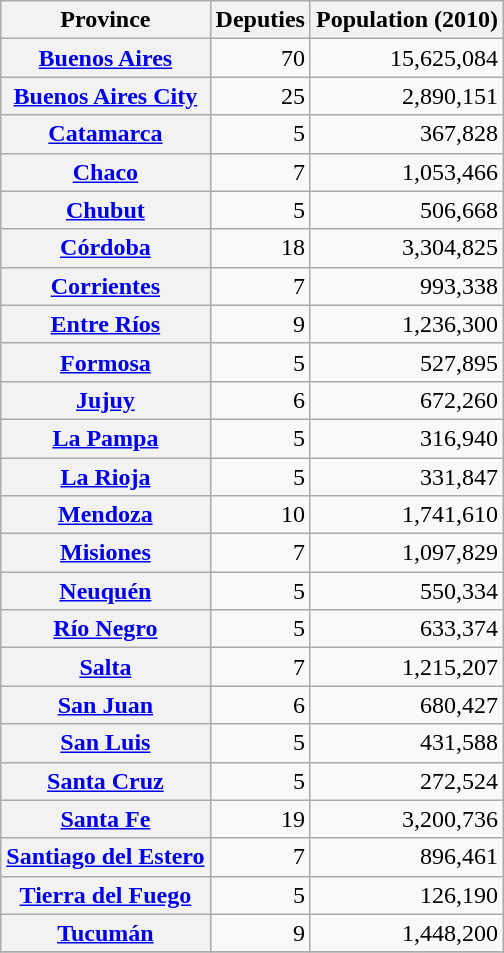<table class="wikitable sortable" style="text-align:right;">
<tr>
<th>Province</th>
<th>Deputies</th>
<th>Population (2010)</th>
</tr>
<tr>
<th><a href='#'>Buenos Aires</a></th>
<td>70</td>
<td>15,625,084</td>
</tr>
<tr>
<th><a href='#'>Buenos Aires City</a></th>
<td>25</td>
<td>2,890,151</td>
</tr>
<tr>
<th><a href='#'>Catamarca</a></th>
<td>5</td>
<td>367,828</td>
</tr>
<tr>
<th><a href='#'>Chaco</a></th>
<td>7</td>
<td>1,053,466</td>
</tr>
<tr>
<th><a href='#'>Chubut</a></th>
<td>5</td>
<td>506,668</td>
</tr>
<tr>
<th><a href='#'>Córdoba</a></th>
<td>18</td>
<td>3,304,825</td>
</tr>
<tr>
<th><a href='#'>Corrientes</a></th>
<td>7</td>
<td>993,338</td>
</tr>
<tr>
<th><a href='#'>Entre Ríos</a></th>
<td>9</td>
<td>1,236,300</td>
</tr>
<tr>
<th><a href='#'>Formosa</a></th>
<td>5</td>
<td>527,895</td>
</tr>
<tr>
<th><a href='#'>Jujuy</a></th>
<td>6</td>
<td>672,260</td>
</tr>
<tr>
<th><a href='#'>La Pampa</a></th>
<td>5</td>
<td>316,940</td>
</tr>
<tr>
<th><a href='#'>La Rioja</a></th>
<td>5</td>
<td>331,847</td>
</tr>
<tr>
<th><a href='#'>Mendoza</a></th>
<td>10</td>
<td>1,741,610</td>
</tr>
<tr>
<th><a href='#'>Misiones</a></th>
<td>7</td>
<td>1,097,829</td>
</tr>
<tr>
<th><a href='#'>Neuquén</a></th>
<td>5</td>
<td>550,334</td>
</tr>
<tr>
<th><a href='#'>Río Negro</a></th>
<td>5</td>
<td>633,374</td>
</tr>
<tr>
<th><a href='#'>Salta</a></th>
<td>7</td>
<td>1,215,207</td>
</tr>
<tr>
<th><a href='#'>San Juan</a></th>
<td>6</td>
<td>680,427</td>
</tr>
<tr>
<th><a href='#'>San Luis</a></th>
<td>5</td>
<td>431,588</td>
</tr>
<tr>
<th><a href='#'>Santa Cruz</a></th>
<td>5</td>
<td>272,524</td>
</tr>
<tr>
<th><a href='#'>Santa Fe</a></th>
<td>19</td>
<td>3,200,736</td>
</tr>
<tr>
<th><a href='#'>Santiago del Estero</a></th>
<td>7</td>
<td>896,461</td>
</tr>
<tr>
<th><a href='#'>Tierra del Fuego</a></th>
<td>5</td>
<td>126,190</td>
</tr>
<tr>
<th><a href='#'>Tucumán</a></th>
<td>9</td>
<td>1,448,200</td>
</tr>
<tr>
</tr>
</table>
